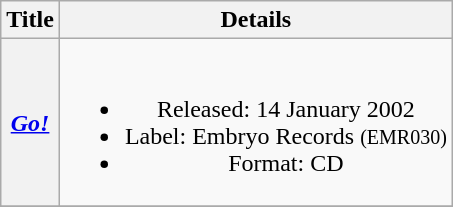<table class="wikitable plainrowheaders" style="text-align:center;" border="1">
<tr>
<th>Title</th>
<th>Details</th>
</tr>
<tr>
<th scope="row"><em><a href='#'>Go!</a></em></th>
<td><br><ul><li>Released: 14 January 2002</li><li>Label: Embryo Records <small>(EMR030)</small></li><li>Format: CD</li></ul></td>
</tr>
<tr>
</tr>
</table>
